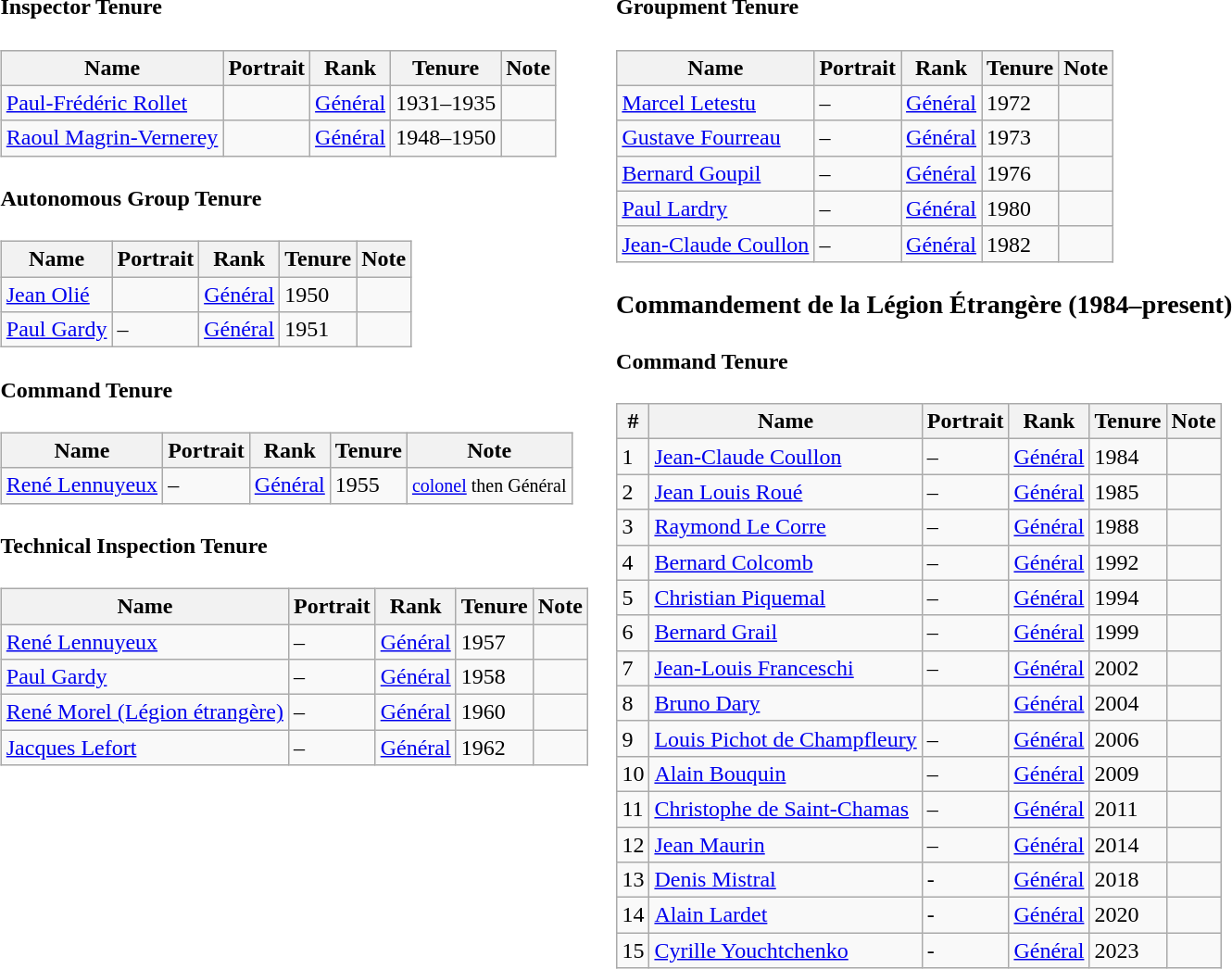<table>
<tr>
<td valign=top><br><h4>Inspector Tenure</h4><table class="wikitable">
<tr>
<th>Name</th>
<th>Portrait</th>
<th>Rank</th>
<th>Tenure</th>
<th>Note</th>
</tr>
<tr>
<td><a href='#'>Paul-Frédéric Rollet</a></td>
<td></td>
<td><a href='#'>Général</a></td>
<td>1931–1935</td>
<td></td>
</tr>
<tr>
<td><a href='#'>Raoul Magrin-Vernerey</a></td>
<td></td>
<td><a href='#'>Général</a></td>
<td>1948–1950</td>
<td></td>
</tr>
</table>
<h4>Autonomous Group Tenure</h4><table class="wikitable">
<tr>
<th>Name</th>
<th>Portrait</th>
<th>Rank</th>
<th>Tenure</th>
<th>Note</th>
</tr>
<tr>
<td><a href='#'>Jean Olié</a></td>
<td></td>
<td><a href='#'>Général</a></td>
<td>1950</td>
<td></td>
</tr>
<tr>
<td><a href='#'>Paul Gardy</a></td>
<td>–</td>
<td><a href='#'>Général</a></td>
<td>1951</td>
<td></td>
</tr>
</table>
<h4>Command Tenure</h4><table class="wikitable">
<tr>
<th>Name</th>
<th>Portrait</th>
<th>Rank</th>
<th>Tenure</th>
<th>Note</th>
</tr>
<tr>
<td><a href='#'>René Lennuyeux</a></td>
<td>–</td>
<td><a href='#'>Général</a></td>
<td>1955</td>
<td><small><a href='#'>colonel</a> then Général</small></td>
</tr>
</table>
<h4>Technical Inspection Tenure</h4><table class="wikitable">
<tr>
<th>Name</th>
<th>Portrait</th>
<th>Rank</th>
<th>Tenure</th>
<th>Note</th>
</tr>
<tr>
<td><a href='#'>René Lennuyeux</a></td>
<td>–</td>
<td><a href='#'>Général</a></td>
<td>1957</td>
<td></td>
</tr>
<tr>
<td><a href='#'>Paul Gardy</a></td>
<td>–</td>
<td><a href='#'>Général</a></td>
<td>1958</td>
<td></td>
</tr>
<tr>
<td><a href='#'>René Morel (Légion étrangère)</a></td>
<td>–</td>
<td><a href='#'>Général</a></td>
<td>1960</td>
<td></td>
</tr>
<tr>
<td><a href='#'>Jacques Lefort</a></td>
<td>–</td>
<td><a href='#'>Général</a></td>
<td>1962</td>
<td></td>
</tr>
</table>
</td>
<td valign=top><br><h4>Groupment Tenure</h4><table class="wikitable">
<tr>
<th>Name</th>
<th>Portrait</th>
<th>Rank</th>
<th>Tenure</th>
<th>Note</th>
</tr>
<tr>
<td><a href='#'>Marcel Letestu</a></td>
<td>–</td>
<td><a href='#'>Général</a></td>
<td>1972</td>
<td></td>
</tr>
<tr>
<td><a href='#'>Gustave Fourreau</a></td>
<td>–</td>
<td><a href='#'>Général</a></td>
<td>1973</td>
<td></td>
</tr>
<tr>
<td><a href='#'>Bernard Goupil</a></td>
<td>–</td>
<td><a href='#'>Général</a></td>
<td>1976</td>
<td></td>
</tr>
<tr>
<td><a href='#'>Paul Lardry</a></td>
<td>–</td>
<td><a href='#'>Général</a></td>
<td>1980</td>
<td></td>
</tr>
<tr>
<td><a href='#'>Jean-Claude Coullon</a></td>
<td>–</td>
<td><a href='#'>Général</a></td>
<td>1982</td>
<td></td>
</tr>
</table>
<h3>Commandement de la Légion Étrangère (1984–present)</h3><h4>Command Tenure</h4><table class="wikitable">
<tr>
<th>#</th>
<th>Name</th>
<th>Portrait</th>
<th>Rank</th>
<th>Tenure</th>
<th>Note</th>
</tr>
<tr>
<td>1</td>
<td><a href='#'>Jean-Claude Coullon</a></td>
<td>–</td>
<td><a href='#'>Général</a></td>
<td>1984</td>
<td></td>
</tr>
<tr>
<td>2</td>
<td><a href='#'>Jean Louis Roué</a></td>
<td>–</td>
<td><a href='#'>Général</a></td>
<td>1985</td>
<td></td>
</tr>
<tr>
<td>3</td>
<td><a href='#'>Raymond Le Corre</a></td>
<td>–</td>
<td><a href='#'>Général</a></td>
<td>1988</td>
<td></td>
</tr>
<tr>
<td>4</td>
<td><a href='#'>Bernard Colcomb</a></td>
<td>–</td>
<td><a href='#'>Général</a></td>
<td>1992</td>
<td></td>
</tr>
<tr>
<td>5</td>
<td><a href='#'>Christian Piquemal</a></td>
<td>–</td>
<td><a href='#'>Général</a></td>
<td>1994</td>
<td></td>
</tr>
<tr>
<td>6</td>
<td><a href='#'>Bernard Grail</a></td>
<td>–</td>
<td><a href='#'>Général</a></td>
<td>1999</td>
<td></td>
</tr>
<tr>
<td>7</td>
<td><a href='#'>Jean-Louis Franceschi</a></td>
<td>–</td>
<td><a href='#'>Général</a></td>
<td>2002</td>
<td></td>
</tr>
<tr>
<td>8</td>
<td><a href='#'>Bruno Dary</a></td>
<td></td>
<td><a href='#'>Général</a></td>
<td>2004</td>
<td></td>
</tr>
<tr>
<td>9</td>
<td><a href='#'>Louis Pichot de Champfleury</a></td>
<td>–</td>
<td><a href='#'>Général</a></td>
<td>2006</td>
<td></td>
</tr>
<tr>
<td>10</td>
<td><a href='#'>Alain Bouquin</a></td>
<td>–</td>
<td><a href='#'>Général</a></td>
<td>2009</td>
<td></td>
</tr>
<tr>
<td>11</td>
<td><a href='#'>Christophe de Saint-Chamas</a></td>
<td>–</td>
<td><a href='#'>Général</a></td>
<td>2011</td>
<td></td>
</tr>
<tr>
<td>12</td>
<td><a href='#'>Jean Maurin</a></td>
<td>–</td>
<td><a href='#'>Général</a></td>
<td>2014</td>
<td></td>
</tr>
<tr>
<td>13</td>
<td><a href='#'>Denis Mistral</a></td>
<td>-</td>
<td><a href='#'>Général</a></td>
<td>2018</td>
<td></td>
</tr>
<tr>
<td>14</td>
<td><a href='#'>Alain Lardet</a></td>
<td>-</td>
<td><a href='#'>Général</a></td>
<td>2020</td>
<td></td>
</tr>
<tr>
<td>15</td>
<td><a href='#'>Cyrille Youchtchenko</a></td>
<td>-</td>
<td><a href='#'>Général</a></td>
<td>2023</td>
<td></td>
</tr>
</table>
</td>
</tr>
</table>
